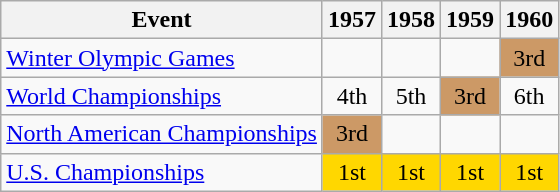<table class="wikitable">
<tr>
<th>Event</th>
<th>1957</th>
<th>1958</th>
<th>1959</th>
<th>1960</th>
</tr>
<tr>
<td><a href='#'>Winter Olympic Games</a></td>
<td></td>
<td></td>
<td></td>
<td align="center" bgcolor="cc9966">3rd</td>
</tr>
<tr>
<td><a href='#'>World Championships</a></td>
<td align="center">4th</td>
<td align="center">5th</td>
<td align="center" bgcolor="cc9966">3rd</td>
<td align="center">6th</td>
</tr>
<tr>
<td><a href='#'>North American Championships</a></td>
<td align="center" bgcolor="cc9966">3rd</td>
<td></td>
<td></td>
<td></td>
</tr>
<tr>
<td><a href='#'>U.S. Championships</a></td>
<td align="center" bgcolor="gold">1st</td>
<td align="center" bgcolor="gold">1st</td>
<td align="center" bgcolor="gold">1st</td>
<td align="center" bgcolor="gold">1st</td>
</tr>
</table>
